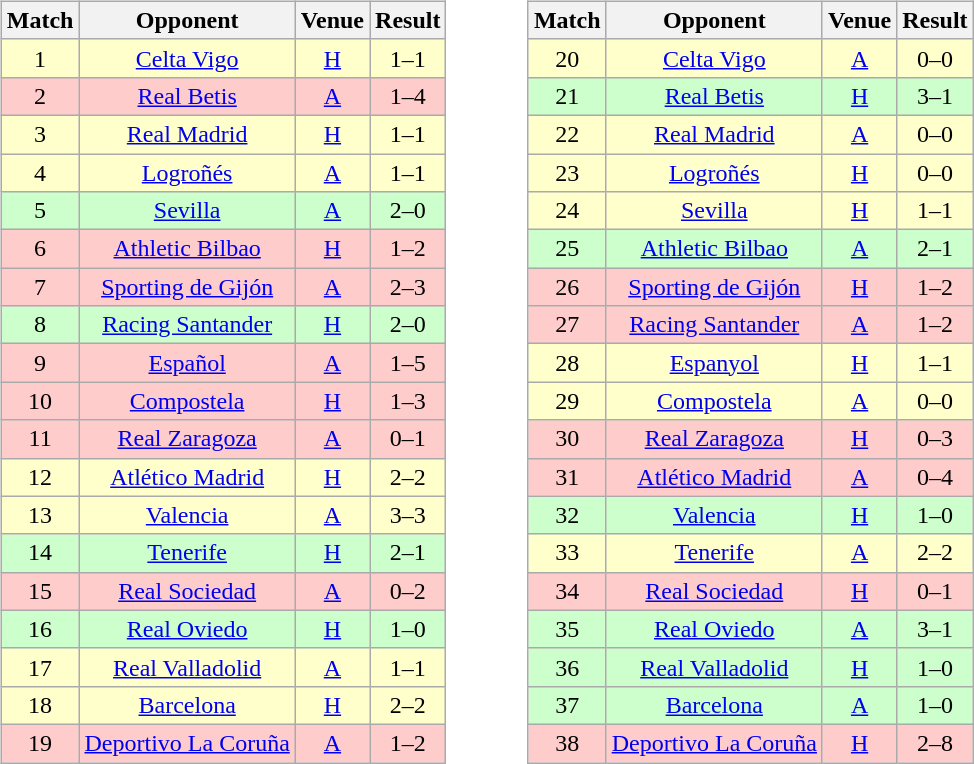<table>
<tr>
<td valign=top width=25%><br><table class="wikitable" style="font-size:100%; text-align:center">
<tr>
<th>Match</th>
<th>Opponent</th>
<th>Venue</th>
<th>Result</th>
</tr>
<tr bgcolor= FFFFCC>
<td>1</td>
<td><a href='#'>Celta Vigo</a></td>
<td><a href='#'>H</a></td>
<td>1–1</td>
</tr>
<tr bgcolor= FFCCCC>
<td>2</td>
<td><a href='#'>Real Betis</a></td>
<td><a href='#'>A</a></td>
<td>1–4</td>
</tr>
<tr bgcolor= FFFFCC>
<td>3</td>
<td><a href='#'>Real Madrid</a></td>
<td><a href='#'>H</a></td>
<td>1–1</td>
</tr>
<tr bgcolor= FFFFCC>
<td>4</td>
<td><a href='#'>Logroñés</a></td>
<td><a href='#'>A</a></td>
<td>1–1</td>
</tr>
<tr bgcolor= CCFFCC>
<td>5</td>
<td><a href='#'>Sevilla</a></td>
<td><a href='#'>A</a></td>
<td>2–0</td>
</tr>
<tr bgcolor= FFCCCC>
<td>6</td>
<td><a href='#'>Athletic Bilbao</a></td>
<td><a href='#'>H</a></td>
<td>1–2</td>
</tr>
<tr bgcolor= FFCCCC>
<td>7</td>
<td><a href='#'>Sporting de Gijón</a></td>
<td><a href='#'>A</a></td>
<td>2–3</td>
</tr>
<tr bgcolor= CCFFCC>
<td>8</td>
<td><a href='#'>Racing Santander</a></td>
<td><a href='#'>H</a></td>
<td>2–0</td>
</tr>
<tr bgcolor= FFCCCC>
<td>9</td>
<td><a href='#'>Español</a></td>
<td><a href='#'>A</a></td>
<td>1–5</td>
</tr>
<tr bgcolor= FFCCCC>
<td>10</td>
<td><a href='#'>Compostela</a></td>
<td><a href='#'>H</a></td>
<td>1–3</td>
</tr>
<tr bgcolor= FFCCCC>
<td>11</td>
<td><a href='#'>Real Zaragoza</a></td>
<td><a href='#'>A</a></td>
<td>0–1</td>
</tr>
<tr bgcolor= FFFFCC>
<td>12</td>
<td><a href='#'>Atlético Madrid</a></td>
<td><a href='#'>H</a></td>
<td>2–2</td>
</tr>
<tr bgcolor= FFFFCC>
<td>13</td>
<td><a href='#'>Valencia</a></td>
<td><a href='#'>A</a></td>
<td>3–3</td>
</tr>
<tr bgcolor= CCFFCC>
<td>14</td>
<td><a href='#'>Tenerife</a></td>
<td><a href='#'>H</a></td>
<td>2–1</td>
</tr>
<tr bgcolor= FFCCCC>
<td>15</td>
<td><a href='#'>Real Sociedad</a></td>
<td><a href='#'>A</a></td>
<td>0–2</td>
</tr>
<tr bgcolor= CCFFCC>
<td>16</td>
<td><a href='#'>Real Oviedo</a></td>
<td><a href='#'>H</a></td>
<td>1–0</td>
</tr>
<tr bgcolor= FFFFCC>
<td>17</td>
<td><a href='#'>Real Valladolid</a></td>
<td><a href='#'>A</a></td>
<td>1–1</td>
</tr>
<tr bgcolor= FFFFCC>
<td>18</td>
<td><a href='#'>Barcelona</a></td>
<td><a href='#'>H</a></td>
<td>2–2</td>
</tr>
<tr bgcolor= FFCCCC>
<td>19</td>
<td><a href='#'>Deportivo La Coruña</a></td>
<td><a href='#'>A</a></td>
<td>1–2</td>
</tr>
</table>
</td>
<td valign="top" width=65%><br><table class="wikitable" style="font-size:100%; text-align:center">
<tr>
<th>Match</th>
<th>Opponent</th>
<th>Venue</th>
<th>Result</th>
</tr>
<tr bgcolor= FFFFCC>
<td>20</td>
<td><a href='#'>Celta Vigo</a></td>
<td><a href='#'>A</a></td>
<td>0–0</td>
</tr>
<tr bgcolor= CCFFCC>
<td>21</td>
<td><a href='#'>Real Betis</a></td>
<td><a href='#'>H</a></td>
<td>3–1</td>
</tr>
<tr bgcolor= FFFFCC>
<td>22</td>
<td><a href='#'>Real Madrid</a></td>
<td><a href='#'>A</a></td>
<td>0–0</td>
</tr>
<tr bgcolor= FFFFCC>
<td>23</td>
<td><a href='#'>Logroñés</a></td>
<td><a href='#'>H</a></td>
<td>0–0</td>
</tr>
<tr bgcolor= FFFFCC>
<td>24</td>
<td><a href='#'>Sevilla</a></td>
<td><a href='#'>H</a></td>
<td>1–1</td>
</tr>
<tr bgcolor= CCFFCC>
<td>25</td>
<td><a href='#'>Athletic Bilbao</a></td>
<td><a href='#'>A</a></td>
<td>2–1</td>
</tr>
<tr bgcolor= FFCCCC>
<td>26</td>
<td><a href='#'>Sporting de Gijón</a></td>
<td><a href='#'>H</a></td>
<td>1–2</td>
</tr>
<tr bgcolor= FFCCCC>
<td>27</td>
<td><a href='#'>Racing Santander</a></td>
<td><a href='#'>A</a></td>
<td>1–2</td>
</tr>
<tr bgcolor= FFFFCC>
<td>28</td>
<td><a href='#'>Espanyol</a></td>
<td><a href='#'>H</a></td>
<td>1–1</td>
</tr>
<tr bgcolor= FFFFCC>
<td>29</td>
<td><a href='#'>Compostela</a></td>
<td><a href='#'>A</a></td>
<td>0–0</td>
</tr>
<tr bgcolor= FFCCCC>
<td>30</td>
<td><a href='#'>Real Zaragoza</a></td>
<td><a href='#'>H</a></td>
<td>0–3</td>
</tr>
<tr bgcolor= FFCCCC>
<td>31</td>
<td><a href='#'>Atlético Madrid</a></td>
<td><a href='#'>A</a></td>
<td>0–4</td>
</tr>
<tr bgcolor= CCFFCC>
<td>32</td>
<td><a href='#'>Valencia</a></td>
<td><a href='#'>H</a></td>
<td>1–0</td>
</tr>
<tr bgcolor= FFFFCC>
<td>33</td>
<td><a href='#'>Tenerife</a></td>
<td><a href='#'>A</a></td>
<td>2–2</td>
</tr>
<tr bgcolor= FFCCCC>
<td>34</td>
<td><a href='#'>Real Sociedad</a></td>
<td><a href='#'>H</a></td>
<td>0–1</td>
</tr>
<tr bgcolor= CCFFCC>
<td>35</td>
<td><a href='#'>Real Oviedo</a></td>
<td><a href='#'>A</a></td>
<td>3–1</td>
</tr>
<tr bgcolor= CCFFCC>
<td>36</td>
<td><a href='#'>Real Valladolid</a></td>
<td><a href='#'>H</a></td>
<td>1–0</td>
</tr>
<tr bgcolor= CCFFCC>
<td>37</td>
<td><a href='#'>Barcelona</a></td>
<td><a href='#'>A</a></td>
<td>1–0</td>
</tr>
<tr bgcolor= FFCCCC>
<td>38</td>
<td><a href='#'>Deportivo La Coruña</a></td>
<td><a href='#'>H</a></td>
<td>2–8</td>
</tr>
</table>
</td>
</tr>
</table>
